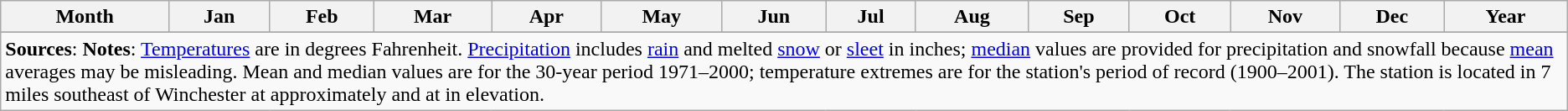<table class="wikitable" style="clear:both; margin-bottom:0; text-align:right;">
<tr>
<th>Month</th>
<th>Jan</th>
<th>Feb</th>
<th>Mar</th>
<th>Apr</th>
<th>May</th>
<th>Jun</th>
<th>Jul</th>
<th>Aug</th>
<th>Sep</th>
<th>Oct</th>
<th>Nov</th>
<th>Dec</th>
<th>Year</th>
</tr>
<tr>
</tr>
<tr>
</tr>
<tr style="background:#dfd;">
</tr>
<tr style="vertical-align:top;">
</tr>
<tr style="background:#dfd; vertical-align:top;">
</tr>
<tr>
</tr>
<tr>
</tr>
<tr style="background:#dfd;">
</tr>
<tr>
</tr>
<tr>
</tr>
<tr style="background:#dfd;">
</tr>
<tr>
<td colspan="14" style="text-align:left;"><strong>Sources</strong>: <strong>Notes</strong>: <a href='#'>Temperatures</a> are in degrees Fahrenheit. <a href='#'>Precipitation</a> includes <a href='#'>rain</a> and melted <a href='#'>snow</a> or <a href='#'>sleet</a> in inches; <a href='#'>median</a> values are provided for precipitation and snowfall because <a href='#'>mean</a> averages may be misleading. Mean and median values are for the 30-year period 1971–2000; temperature extremes are for the station's period of record (1900–2001). The station is located in 7 miles southeast of Winchester at approximately  and at  in elevation.</td>
</tr>
</table>
